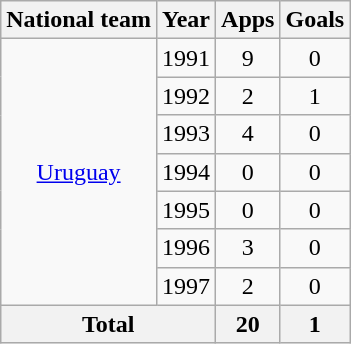<table class="wikitable" style="text-align:center">
<tr>
<th>National team</th>
<th>Year</th>
<th>Apps</th>
<th>Goals</th>
</tr>
<tr>
<td rowspan="7"><a href='#'>Uruguay</a></td>
<td>1991</td>
<td>9</td>
<td>0</td>
</tr>
<tr>
<td>1992</td>
<td>2</td>
<td>1</td>
</tr>
<tr>
<td>1993</td>
<td>4</td>
<td>0</td>
</tr>
<tr>
<td>1994</td>
<td>0</td>
<td>0</td>
</tr>
<tr>
<td>1995</td>
<td>0</td>
<td>0</td>
</tr>
<tr>
<td>1996</td>
<td>3</td>
<td>0</td>
</tr>
<tr>
<td>1997</td>
<td>2</td>
<td>0</td>
</tr>
<tr>
<th colspan="2">Total</th>
<th>20</th>
<th>1</th>
</tr>
</table>
